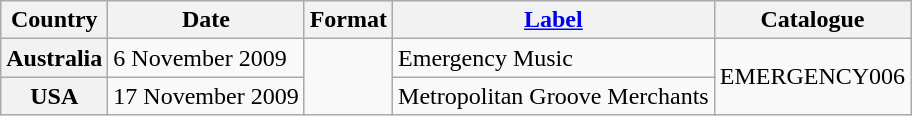<table class="wikitable plainrowheaders">
<tr>
<th scope="col">Country</th>
<th scope="col">Date</th>
<th scope="col">Format</th>
<th scope="col"><a href='#'>Label</a></th>
<th scope="col">Catalogue</th>
</tr>
<tr>
<th scope="row">Australia</th>
<td>6 November 2009</td>
<td rowspan="2"></td>
<td>Emergency Music</td>
<td rowspan="2">EMERGENCY006</td>
</tr>
<tr>
<th scope="row">USA</th>
<td>17 November 2009</td>
<td>Metropolitan Groove Merchants</td>
</tr>
</table>
